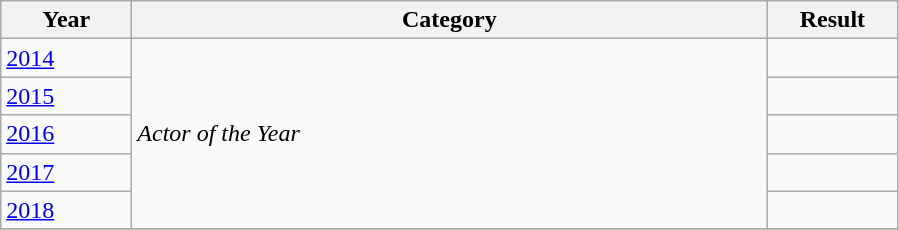<table class="wikitable">
<tr>
<th scope="col" style="width:5em;">Year</th>
<th scope="col" style="width:26em;">Category</th>
<th scope="col" style="width:5em;">Result</th>
</tr>
<tr>
<td><a href='#'>2014</a></td>
<td rowspan= "5"><em>Actor of the Year</em></td>
<td></td>
</tr>
<tr>
<td><a href='#'>2015</a></td>
<td></td>
</tr>
<tr>
<td><a href='#'>2016</a></td>
<td></td>
</tr>
<tr>
<td><a href='#'>2017</a></td>
<td></td>
</tr>
<tr>
<td><a href='#'>2018</a></td>
<td></td>
</tr>
<tr>
</tr>
</table>
